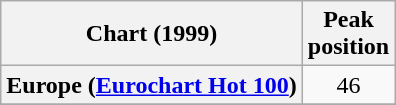<table class="wikitable sortable plainrowheaders" style="text-align:center">
<tr>
<th>Chart (1999)</th>
<th>Peak<br>position</th>
</tr>
<tr>
<th scope="row">Europe (<a href='#'>Eurochart Hot 100</a>)</th>
<td>46</td>
</tr>
<tr>
</tr>
<tr>
</tr>
</table>
